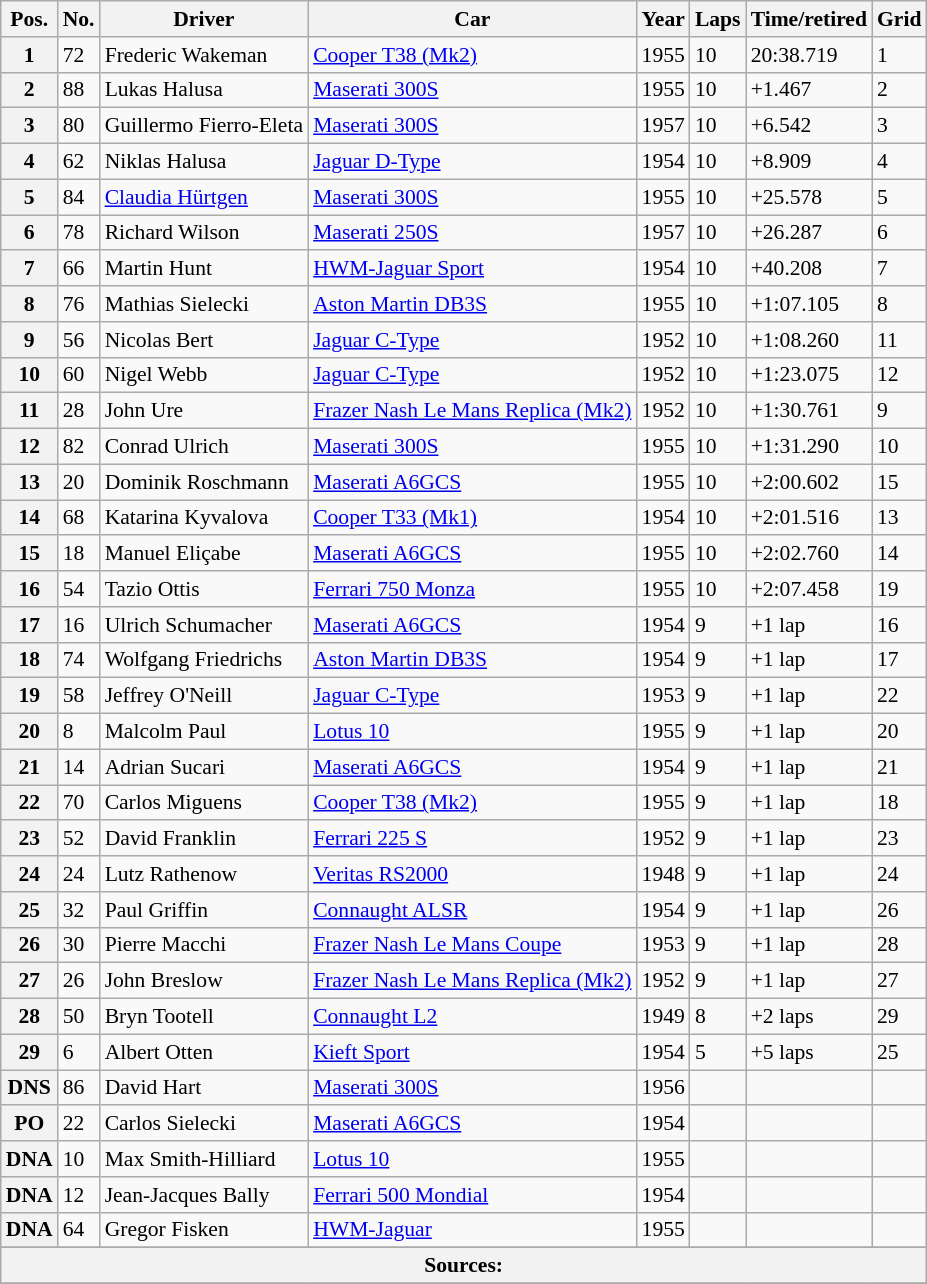<table class="wikitable" style="font-size:90%">
<tr>
<th>Pos.</th>
<th>No.</th>
<th>Driver</th>
<th>Car</th>
<th>Year</th>
<th>Laps</th>
<th>Time/retired</th>
<th>Grid</th>
</tr>
<tr>
<th>1</th>
<td>72</td>
<td> Frederic Wakeman</td>
<td><a href='#'>Cooper T38 (Mk2)</a></td>
<td>1955</td>
<td>10</td>
<td>20:38.719</td>
<td>1</td>
</tr>
<tr>
<th>2</th>
<td>88</td>
<td> Lukas Halusa</td>
<td><a href='#'>Maserati 300S</a></td>
<td>1955</td>
<td>10</td>
<td>+1.467</td>
<td>2</td>
</tr>
<tr>
<th>3</th>
<td>80</td>
<td> Guillermo Fierro-Eleta</td>
<td><a href='#'>Maserati 300S</a></td>
<td>1957</td>
<td>10</td>
<td>+6.542</td>
<td>3</td>
</tr>
<tr>
<th>4</th>
<td>62</td>
<td> Niklas Halusa</td>
<td><a href='#'>Jaguar D-Type</a></td>
<td>1954</td>
<td>10</td>
<td>+8.909</td>
<td>4</td>
</tr>
<tr>
<th>5</th>
<td>84</td>
<td> <a href='#'>Claudia Hürtgen</a></td>
<td><a href='#'>Maserati 300S</a></td>
<td>1955</td>
<td>10</td>
<td>+25.578</td>
<td>5</td>
</tr>
<tr>
<th>6</th>
<td>78</td>
<td> Richard Wilson</td>
<td><a href='#'>Maserati 250S</a></td>
<td>1957</td>
<td>10</td>
<td>+26.287</td>
<td>6</td>
</tr>
<tr>
<th>7</th>
<td>66</td>
<td> Martin Hunt</td>
<td><a href='#'>HWM-Jaguar Sport</a></td>
<td>1954</td>
<td>10</td>
<td>+40.208</td>
<td>7</td>
</tr>
<tr>
<th>8</th>
<td>76</td>
<td> Mathias Sielecki</td>
<td><a href='#'>Aston Martin DB3S</a></td>
<td>1955</td>
<td>10</td>
<td>+1:07.105</td>
<td>8</td>
</tr>
<tr>
<th>9</th>
<td>56</td>
<td> Nicolas Bert</td>
<td><a href='#'>Jaguar C-Type</a></td>
<td>1952</td>
<td>10</td>
<td>+1:08.260</td>
<td>11</td>
</tr>
<tr>
<th>10</th>
<td>60</td>
<td> Nigel Webb</td>
<td><a href='#'>Jaguar C-Type</a></td>
<td>1952</td>
<td>10</td>
<td>+1:23.075</td>
<td>12</td>
</tr>
<tr>
<th>11</th>
<td>28</td>
<td> John Ure</td>
<td><a href='#'>Frazer Nash Le Mans Replica (Mk2)</a></td>
<td>1952</td>
<td>10</td>
<td>+1:30.761</td>
<td>9</td>
</tr>
<tr>
<th>12</th>
<td>82</td>
<td> Conrad Ulrich</td>
<td><a href='#'>Maserati 300S</a></td>
<td>1955</td>
<td>10</td>
<td>+1:31.290</td>
<td>10</td>
</tr>
<tr>
<th>13</th>
<td>20</td>
<td> Dominik Roschmann</td>
<td><a href='#'>Maserati A6GCS</a></td>
<td>1955</td>
<td>10</td>
<td>+2:00.602</td>
<td>15</td>
</tr>
<tr>
<th>14</th>
<td>68</td>
<td> Katarina Kyvalova</td>
<td><a href='#'>Cooper T33 (Mk1)</a></td>
<td>1954</td>
<td>10</td>
<td>+2:01.516</td>
<td>13</td>
</tr>
<tr>
<th>15</th>
<td>18</td>
<td> Manuel Eliçabe</td>
<td><a href='#'>Maserati A6GCS</a></td>
<td>1955</td>
<td>10</td>
<td>+2:02.760</td>
<td>14</td>
</tr>
<tr>
<th>16</th>
<td>54</td>
<td> Tazio Ottis</td>
<td><a href='#'>Ferrari 750 Monza</a></td>
<td>1955</td>
<td>10</td>
<td>+2:07.458</td>
<td>19</td>
</tr>
<tr>
<th>17</th>
<td>16</td>
<td> Ulrich Schumacher</td>
<td><a href='#'>Maserati A6GCS</a></td>
<td>1954</td>
<td>9</td>
<td>+1 lap</td>
<td>16</td>
</tr>
<tr>
<th>18</th>
<td>74</td>
<td> Wolfgang Friedrichs</td>
<td><a href='#'>Aston Martin DB3S</a></td>
<td>1954</td>
<td>9</td>
<td>+1 lap</td>
<td>17</td>
</tr>
<tr>
<th>19</th>
<td>58</td>
<td> Jeffrey O'Neill</td>
<td><a href='#'>Jaguar C-Type</a></td>
<td>1953</td>
<td>9</td>
<td>+1 lap</td>
<td>22</td>
</tr>
<tr>
<th>20</th>
<td>8</td>
<td> Malcolm Paul</td>
<td><a href='#'>Lotus 10</a></td>
<td>1955</td>
<td>9</td>
<td>+1 lap</td>
<td>20</td>
</tr>
<tr>
<th>21</th>
<td>14</td>
<td> Adrian Sucari</td>
<td><a href='#'>Maserati A6GCS</a></td>
<td>1954</td>
<td>9</td>
<td>+1 lap</td>
<td>21</td>
</tr>
<tr>
<th>22</th>
<td>70</td>
<td> Carlos Miguens</td>
<td><a href='#'>Cooper T38 (Mk2)</a></td>
<td>1955</td>
<td>9</td>
<td>+1 lap</td>
<td>18</td>
</tr>
<tr>
<th>23</th>
<td>52</td>
<td> David Franklin</td>
<td><a href='#'>Ferrari 225 S</a></td>
<td>1952</td>
<td>9</td>
<td>+1 lap</td>
<td>23</td>
</tr>
<tr>
<th>24</th>
<td>24</td>
<td> Lutz Rathenow</td>
<td><a href='#'>Veritas RS2000</a></td>
<td>1948</td>
<td>9</td>
<td>+1 lap</td>
<td>24</td>
</tr>
<tr>
<th>25</th>
<td>32</td>
<td> Paul Griffin</td>
<td><a href='#'>Connaught ALSR</a></td>
<td>1954</td>
<td>9</td>
<td>+1 lap</td>
<td>26</td>
</tr>
<tr>
<th>26</th>
<td>30</td>
<td> Pierre Macchi</td>
<td><a href='#'>Frazer Nash Le Mans Coupe</a></td>
<td>1953</td>
<td>9</td>
<td>+1 lap</td>
<td>28</td>
</tr>
<tr>
<th>27</th>
<td>26</td>
<td> John Breslow</td>
<td><a href='#'>Frazer Nash Le Mans Replica (Mk2)</a></td>
<td>1952</td>
<td>9</td>
<td>+1 lap</td>
<td>27</td>
</tr>
<tr>
<th>28</th>
<td>50</td>
<td> Bryn Tootell</td>
<td><a href='#'>Connaught L2</a></td>
<td>1949</td>
<td>8</td>
<td>+2 laps</td>
<td>29</td>
</tr>
<tr>
<th>29</th>
<td>6</td>
<td> Albert Otten</td>
<td><a href='#'>Kieft Sport</a></td>
<td>1954</td>
<td>5</td>
<td>+5 laps</td>
<td>25</td>
</tr>
<tr>
<th>DNS</th>
<td>86</td>
<td> David Hart</td>
<td><a href='#'>Maserati 300S</a></td>
<td>1956</td>
<td></td>
<td></td>
<td></td>
</tr>
<tr>
<th>PO</th>
<td>22</td>
<td> Carlos Sielecki</td>
<td><a href='#'>Maserati A6GCS</a></td>
<td>1954</td>
<td></td>
<td></td>
<td></td>
</tr>
<tr>
<th>DNA</th>
<td>10</td>
<td> Max Smith-Hilliard</td>
<td><a href='#'>Lotus 10</a></td>
<td>1955</td>
<td></td>
<td></td>
<td></td>
</tr>
<tr>
<th>DNA</th>
<td>12</td>
<td> Jean-Jacques Bally</td>
<td><a href='#'>Ferrari 500 Mondial</a></td>
<td>1954</td>
<td></td>
<td></td>
<td></td>
</tr>
<tr>
<th>DNA</th>
<td>64</td>
<td> Gregor Fisken</td>
<td><a href='#'>HWM-Jaguar</a></td>
<td>1955</td>
<td></td>
<td></td>
<td></td>
</tr>
<tr>
</tr>
<tr style="background-color:#E5E4E2" align="center">
<th colspan=8>Sources:</th>
</tr>
<tr>
</tr>
</table>
